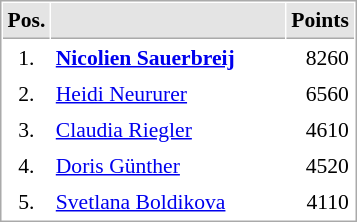<table cellspacing="1" cellpadding="3" style="border:1px solid #AAAAAA;font-size:90%">
<tr bgcolor="#E4E4E4">
<th style="border-bottom:1px solid #AAAAAA" width=10>Pos.</th>
<th style="border-bottom:1px solid #AAAAAA" width=150></th>
<th style="border-bottom:1px solid #AAAAAA" width=20>Points</th>
</tr>
<tr>
<td align="center">1.</td>
<td> <strong><a href='#'>Nicolien Sauerbreij</a></strong></td>
<td align="right">8260</td>
</tr>
<tr>
<td align="center">2.</td>
<td> <a href='#'>Heidi Neururer</a></td>
<td align="right">6560</td>
</tr>
<tr>
<td align="center">3.</td>
<td> <a href='#'>Claudia Riegler</a></td>
<td align="right">4610</td>
</tr>
<tr>
<td align="center">4.</td>
<td> <a href='#'>Doris Günther</a></td>
<td align="right">4520</td>
</tr>
<tr>
<td align="center">5.</td>
<td> <a href='#'>Svetlana Boldikova</a></td>
<td align="right">4110</td>
</tr>
</table>
